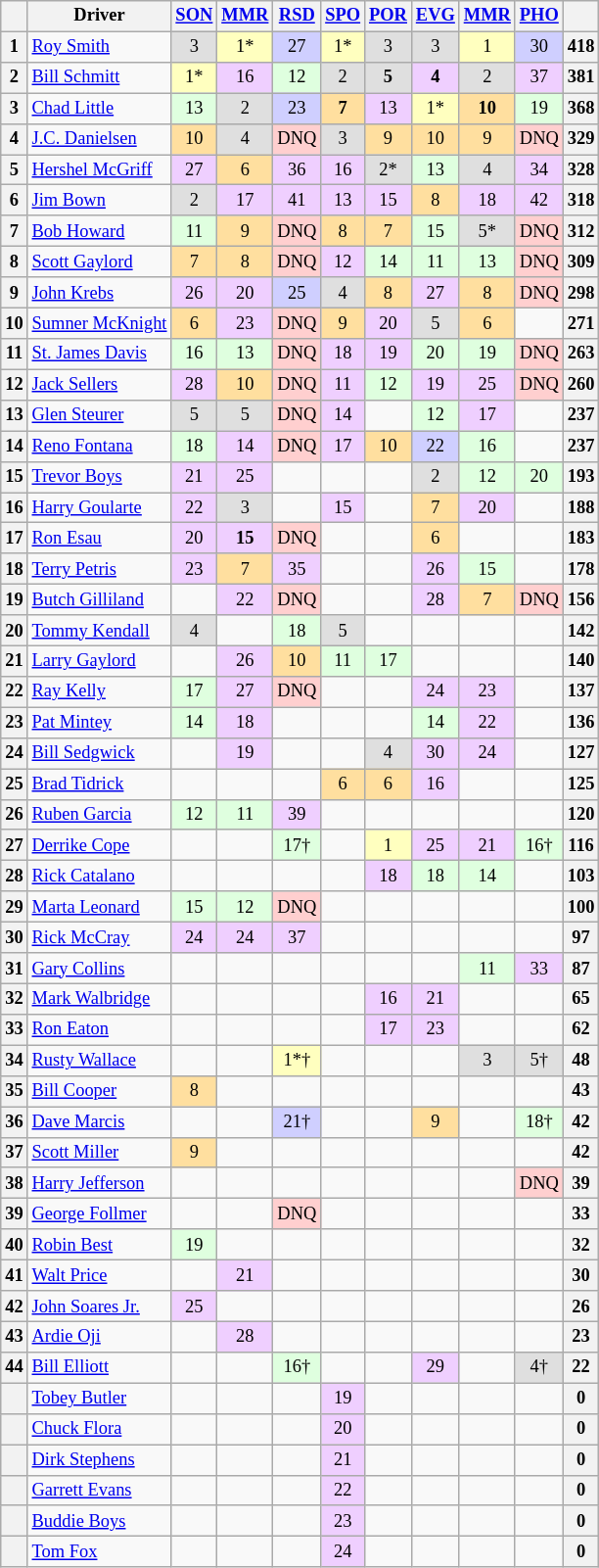<table class="wikitable" style="font-size:77%; text-align:center">
<tr valign="top">
<th></th>
<th>Driver</th>
<th><a href='#'>SON</a></th>
<th><a href='#'>MMR</a></th>
<th><a href='#'>RSD</a></th>
<th><a href='#'>SPO</a></th>
<th><a href='#'>POR</a></th>
<th><a href='#'>EVG</a></th>
<th><a href='#'>MMR</a></th>
<th><a href='#'>PHO</a></th>
<th></th>
</tr>
<tr>
<th>1</th>
<td align="left"><a href='#'>Roy Smith</a></td>
<td style="background-color:#DFDFDF";>3</td>
<td style="background-color:#FFFFBF";>1*</td>
<td style="background-color:#CFCFFF";>27</td>
<td style="background-color:#FFFFBF";>1*</td>
<td style="background-color:#DFDFDF";>3</td>
<td style="background-color:#DFDFDF";>3</td>
<td style="background-color:#FFFFBF";>1</td>
<td style="background-color:#CFCFFF";>30</td>
<th>418</th>
</tr>
<tr>
<th>2</th>
<td align="left"><a href='#'>Bill Schmitt</a></td>
<td style="background-color:#FFFFBF";>1*</td>
<td style="background-color:#EFCFFF";>16</td>
<td style="background-color:#DFFFDF";>12</td>
<td style="background-color:#DFDFDF";>2</td>
<td style="background-color:#DFDFDF";><strong>5</strong></td>
<td style="background-color:#EFCFFF";><strong>4</strong></td>
<td style="background-color:#DFDFDF";>2</td>
<td style="background-color:#EFCFFF";>37</td>
<th>381</th>
</tr>
<tr>
<th>3</th>
<td align="left"><a href='#'>Chad Little</a></td>
<td style="background-color:#DFFFDF";>13</td>
<td style="background-color:#DFDFDF";>2</td>
<td style="background-color:#CFCFFF";>23</td>
<td style="background-color:#FFDF9F";><strong>7</strong></td>
<td style="background-color:#EFCFFF";>13</td>
<td style="background-color:#FFFFBF";>1*</td>
<td style="background-color:#FFDF9F";><strong>10</strong></td>
<td style="background-color:#DFFFDF";>19</td>
<th>368</th>
</tr>
<tr>
<th>4</th>
<td align="left"><a href='#'>J.C. Danielsen</a></td>
<td style="background-color:#FFDF9F";>10</td>
<td style="background-color:#DFDFDF";>4</td>
<td style="background-color:#FFCFCF";>DNQ</td>
<td style="background-color:#DFDFDF";>3</td>
<td style="background-color:#FFDF9F";>9</td>
<td style="background-color:#FFDF9F";>10</td>
<td style="background-color:#FFDF9F";>9</td>
<td style="background-color:#FFCFCF";>DNQ</td>
<th>329</th>
</tr>
<tr>
<th>5</th>
<td align="left"><a href='#'>Hershel McGriff</a></td>
<td style="background-color:#EFCFFF";>27</td>
<td style="background-color:#FFDF9F";>6</td>
<td style="background-color:#EFCFFF";>36</td>
<td style="background-color:#EFCFFF";>16</td>
<td style="background-color:#DFDFDF";>2*</td>
<td style="background-color:#DFFFDF";>13</td>
<td style="background-color:#DFDFDF";>4</td>
<td style="background-color:#EFCFFF";>34</td>
<th>328</th>
</tr>
<tr>
<th>6</th>
<td align="left"><a href='#'>Jim Bown</a></td>
<td style="background-color:#DFDFDF";>2</td>
<td style="background-color:#EFCFFF";>17</td>
<td style="background-color:#EFCFFF";>41</td>
<td style="background-color:#EFCFFF";>13</td>
<td style="background-color:#EFCFFF";>15</td>
<td style="background-color:#FFDF9F";>8</td>
<td style="background-color:#EFCFFF";>18</td>
<td style="background-color:#EFCFFF";>42</td>
<th>318</th>
</tr>
<tr>
<th>7</th>
<td align="left"><a href='#'>Bob Howard</a></td>
<td style="background-color:#DFFFDF";>11</td>
<td style="background-color:#FFDF9F";>9</td>
<td style="background-color:#FFCFCF";>DNQ</td>
<td style="background-color:#FFDF9F";>8</td>
<td style="background-color:#FFDF9F";>7</td>
<td style="background-color:#DFFFDF";>15</td>
<td style="background-color:#DFDFDF";>5*</td>
<td style="background-color:#FFCFCF";>DNQ</td>
<th>312</th>
</tr>
<tr>
<th>8</th>
<td align="left"><a href='#'>Scott Gaylord</a></td>
<td style="background-color:#FFDF9F";>7</td>
<td style="background-color:#FFDF9F";>8</td>
<td style="background-color:#FFCFCF";>DNQ</td>
<td style="background-color:#EFCFFF";>12</td>
<td style="background-color:#DFFFDF";>14</td>
<td style="background-color:#DFFFDF";>11</td>
<td style="background-color:#DFFFDF";>13</td>
<td style="background-color:#FFCFCF";>DNQ</td>
<th>309</th>
</tr>
<tr>
<th>9</th>
<td align="left"><a href='#'>John Krebs</a></td>
<td style="background-color:#EFCFFF";>26</td>
<td style="background-color:#EFCFFF";>20</td>
<td style="background-color:#CFCFFF";>25</td>
<td style="background-color:#DFDFDF";>4</td>
<td style="background-color:#FFDF9F";>8</td>
<td style="background-color:#EFCFFF";>27</td>
<td style="background-color:#FFDF9F";>8</td>
<td style="background-color:#FFCFCF";>DNQ</td>
<th>298</th>
</tr>
<tr>
<th>10</th>
<td align="left"><a href='#'>Sumner McKnight</a></td>
<td style="background-color:#FFDF9F";>6</td>
<td style="background-color:#EFCFFF";>23</td>
<td style="background-color:#FFCFCF";>DNQ</td>
<td style="background-color:#FFDF9F";>9</td>
<td style="background-color:#EFCFFF";>20</td>
<td style="background-color:#DFDFDF";>5</td>
<td style="background-color:#FFDF9F";>6</td>
<td></td>
<th>271</th>
</tr>
<tr>
<th>11</th>
<td align="left"><a href='#'>St. James Davis</a></td>
<td style="background-color:#DFFFDF";>16</td>
<td style="background-color:#DFFFDF";>13</td>
<td style="background-color:#FFCFCF";>DNQ</td>
<td style="background-color:#EFCFFF";>18</td>
<td style="background-color:#EFCFFF";>19</td>
<td style="background-color:#DFFFDF";>20</td>
<td style="background-color:#DFFFDF";>19</td>
<td style="background-color:#FFCFCF";>DNQ</td>
<th>263</th>
</tr>
<tr>
<th>12</th>
<td align="left"><a href='#'>Jack Sellers</a></td>
<td style="background-color:#EFCFFF";>28</td>
<td style="background-color:#FFDF9F";>10</td>
<td style="background-color:#FFCFCF";>DNQ</td>
<td style="background-color:#EFCFFF";>11</td>
<td style="background-color:#DFFFDF";>12</td>
<td style="background-color:#EFCFFF";>19</td>
<td style="background-color:#EFCFFF";>25</td>
<td style="background-color:#FFCFCF";>DNQ</td>
<th>260</th>
</tr>
<tr>
<th>13</th>
<td align="left"><a href='#'>Glen Steurer</a></td>
<td style="background-color:#DFDFDF";>5</td>
<td style="background-color:#DFDFDF";>5</td>
<td style="background-color:#FFCFCF";>DNQ</td>
<td style="background-color:#EFCFFF";>14</td>
<td></td>
<td style="background-color:#DFFFDF";>12</td>
<td style="background-color:#EFCFFF";>17</td>
<td></td>
<th>237</th>
</tr>
<tr>
<th>14</th>
<td align="left"><a href='#'>Reno Fontana</a></td>
<td style="background-color:#DFFFDF";>18</td>
<td style="background-color:#EFCFFF";>14</td>
<td style="background-color:#FFCFCF";>DNQ</td>
<td style="background-color:#EFCFFF";>17</td>
<td style="background-color:#FFDF9F";>10</td>
<td style="background-color:#CFCFFF";>22</td>
<td style="background-color:#DFFFDF";>16</td>
<td></td>
<th>237</th>
</tr>
<tr>
<th>15</th>
<td align="left"><a href='#'>Trevor Boys</a></td>
<td style="background-color:#EFCFFF";>21</td>
<td style="background-color:#EFCFFF";>25</td>
<td></td>
<td></td>
<td></td>
<td style="background-color:#DFDFDF";>2</td>
<td style="background-color:#DFFFDF";>12</td>
<td style="background-color:#DFFFDF";>20</td>
<th>193</th>
</tr>
<tr>
<th>16</th>
<td align="left"><a href='#'>Harry Goularte</a></td>
<td style="background-color:#EFCFFF";>22</td>
<td style="background-color:#DFDFDF";>3</td>
<td></td>
<td style="background-color:#EFCFFF";>15</td>
<td></td>
<td style="background-color:#FFDF9F";>7</td>
<td style="background-color:#EFCFFF";>20</td>
<td></td>
<th>188</th>
</tr>
<tr>
<th>17</th>
<td align="left"><a href='#'>Ron Esau</a></td>
<td style="background-color:#EFCFFF";>20</td>
<td style="background-color:#EFCFFF";><strong>15</strong></td>
<td style="background-color:#FFCFCF";>DNQ</td>
<td></td>
<td></td>
<td style="background-color:#FFDF9F";>6</td>
<td></td>
<td></td>
<th>183</th>
</tr>
<tr>
<th>18</th>
<td align="left"><a href='#'>Terry Petris</a></td>
<td style="background-color:#EFCFFF";>23</td>
<td style="background-color:#FFDF9F";>7</td>
<td style="background-color:#EFCFFF";>35</td>
<td></td>
<td></td>
<td style="background-color:#EFCFFF";>26</td>
<td style="background-color:#DFFFDF";>15</td>
<td></td>
<th>178</th>
</tr>
<tr>
<th>19</th>
<td align="left"><a href='#'>Butch Gilliland</a></td>
<td></td>
<td style="background-color:#EFCFFF";>22</td>
<td style="background-color:#FFCFCF";>DNQ</td>
<td></td>
<td></td>
<td style="background-color:#EFCFFF";>28</td>
<td style="background-color:#FFDF9F";>7</td>
<td style="background-color:#FFCFCF";>DNQ</td>
<th>156</th>
</tr>
<tr>
<th>20</th>
<td align="left"><a href='#'>Tommy Kendall</a></td>
<td style="background-color:#DFDFDF";>4</td>
<td></td>
<td style="background-color:#DFFFDF";>18</td>
<td style="background-color:#DFDFDF";>5</td>
<td></td>
<td></td>
<td></td>
<td></td>
<th>142</th>
</tr>
<tr>
<th>21</th>
<td align="left"><a href='#'>Larry Gaylord</a></td>
<td></td>
<td style="background-color:#EFCFFF";>26</td>
<td style="background-color:#FFDF9F";>10</td>
<td style="background-color:#DFFFDF";>11</td>
<td style="background-color:#DFFFDF";>17</td>
<td></td>
<td></td>
<td></td>
<th>140</th>
</tr>
<tr>
<th>22</th>
<td align="left"><a href='#'>Ray Kelly</a></td>
<td style="background-color:#DFFFDF";>17</td>
<td style="background-color:#EFCFFF";>27</td>
<td style="background-color:#FFCFCF";>DNQ</td>
<td></td>
<td></td>
<td style="background-color:#EFCFFF";>24</td>
<td style="background-color:#EFCFFF";>23</td>
<td></td>
<th>137</th>
</tr>
<tr>
<th>23</th>
<td align="left"><a href='#'>Pat Mintey</a></td>
<td style="background-color:#DFFFDF";>14</td>
<td style="background-color:#EFCFFF";>18</td>
<td></td>
<td></td>
<td></td>
<td style="background-color:#DFFFDF";>14</td>
<td style="background-color:#EFCFFF";>22</td>
<td></td>
<th>136</th>
</tr>
<tr>
<th>24</th>
<td align="left"><a href='#'>Bill Sedgwick</a></td>
<td></td>
<td style="background-color:#EFCFFF";>19</td>
<td></td>
<td></td>
<td style="background-color:#DFDFDF";>4</td>
<td style="background-color:#EFCFFF";>30</td>
<td style="background-color:#EFCFFF";>24</td>
<td></td>
<th>127</th>
</tr>
<tr>
<th>25</th>
<td align="left"><a href='#'>Brad Tidrick</a></td>
<td></td>
<td></td>
<td></td>
<td style="background-color:#FFDF9F";>6</td>
<td style="background-color:#FFDF9F";>6</td>
<td style="background-color:#EFCFFF";>16</td>
<td></td>
<td></td>
<th>125</th>
</tr>
<tr>
<th>26</th>
<td align="left"><a href='#'>Ruben Garcia</a></td>
<td style="background-color:#DFFFDF";>12</td>
<td style="background-color:#DFFFDF";>11</td>
<td style="background-color:#EFCFFF";>39</td>
<td></td>
<td></td>
<td></td>
<td></td>
<td></td>
<th>120</th>
</tr>
<tr>
<th>27</th>
<td align="left"><a href='#'>Derrike Cope</a></td>
<td></td>
<td></td>
<td style="background-color:#DFFFDF";>17†</td>
<td></td>
<td style="background-color:#FFFFBF";>1</td>
<td style="background-color:#EFCFFF";>25</td>
<td style="background-color:#EFCFFF";>21</td>
<td style="background-color:#DFFFDF";>16†</td>
<th>116</th>
</tr>
<tr>
<th>28</th>
<td align="left"><a href='#'>Rick Catalano</a></td>
<td></td>
<td></td>
<td></td>
<td></td>
<td style="background-color:#EFCFFF";>18</td>
<td style="background-color:#DFFFDF";>18</td>
<td style="background-color:#DFFFDF";>14</td>
<td></td>
<th>103</th>
</tr>
<tr>
<th>29</th>
<td align="left"><a href='#'>Marta Leonard</a></td>
<td style="background-color:#DFFFDF";>15</td>
<td style="background-color:#DFFFDF";>12</td>
<td style="background-color:#FFCFCF";>DNQ</td>
<td></td>
<td></td>
<td></td>
<td></td>
<td></td>
<th>100</th>
</tr>
<tr>
<th>30</th>
<td align="left"><a href='#'>Rick McCray</a></td>
<td style="background-color:#EFCFFF";>24</td>
<td style="background-color:#EFCFFF";>24</td>
<td style="background-color:#EFCFFF";>37</td>
<td></td>
<td></td>
<td></td>
<td></td>
<td></td>
<th>97</th>
</tr>
<tr>
<th>31</th>
<td align="left"><a href='#'>Gary Collins</a></td>
<td></td>
<td></td>
<td></td>
<td></td>
<td></td>
<td></td>
<td style="background-color:#DFFFDF";>11</td>
<td style="background-color:#EFCFFF";>33</td>
<th>87</th>
</tr>
<tr>
<th>32</th>
<td align="left"><a href='#'>Mark Walbridge</a></td>
<td></td>
<td></td>
<td></td>
<td></td>
<td style="background-color:#EFCFFF";>16</td>
<td style="background-color:#EFCFFF";>21</td>
<td></td>
<td></td>
<th>65</th>
</tr>
<tr>
<th>33</th>
<td align="left"><a href='#'>Ron Eaton</a></td>
<td></td>
<td></td>
<td></td>
<td></td>
<td style="background-color:#EFCFFF";>17</td>
<td style="background-color:#EFCFFF";>23</td>
<td></td>
<td></td>
<th>62</th>
</tr>
<tr>
<th>34</th>
<td align="left"><a href='#'>Rusty Wallace</a></td>
<td></td>
<td></td>
<td style="background-color:#FFFFBF";>1*†</td>
<td></td>
<td></td>
<td></td>
<td style="background-color:#DFDFDF";>3</td>
<td style="background-color:#DFDFDF";>5†</td>
<th>48</th>
</tr>
<tr>
<th>35</th>
<td align="left"><a href='#'>Bill Cooper</a></td>
<td style="background-color:#FFDF9F";>8</td>
<td></td>
<td></td>
<td></td>
<td></td>
<td></td>
<td></td>
<td></td>
<th>43</th>
</tr>
<tr>
<th>36</th>
<td align="left"><a href='#'>Dave Marcis</a></td>
<td></td>
<td></td>
<td style="background-color:#CFCFFF";>21†</td>
<td></td>
<td></td>
<td style="background-color:#FFDF9F";>9</td>
<td></td>
<td style="background-color:#DFFFDF";>18†</td>
<th>42</th>
</tr>
<tr>
<th>37</th>
<td align="left"><a href='#'>Scott Miller</a></td>
<td style="background-color:#FFDF9F";>9</td>
<td></td>
<td></td>
<td></td>
<td></td>
<td></td>
<td></td>
<td></td>
<th>42</th>
</tr>
<tr>
<th>38</th>
<td align="left"><a href='#'>Harry Jefferson</a></td>
<td></td>
<td></td>
<td></td>
<td></td>
<td></td>
<td></td>
<td></td>
<td style="background-color:#FFCFCF";>DNQ</td>
<th>39</th>
</tr>
<tr>
<th>39</th>
<td align="left"><a href='#'>George Follmer</a></td>
<td></td>
<td></td>
<td style="background-color:#FFCFCF";>DNQ</td>
<td></td>
<td></td>
<td></td>
<td></td>
<td></td>
<th>33</th>
</tr>
<tr>
<th>40</th>
<td align="left"><a href='#'>Robin Best</a></td>
<td style="background-color:#DFFFDF";>19</td>
<td></td>
<td></td>
<td></td>
<td></td>
<td></td>
<td></td>
<td></td>
<th>32</th>
</tr>
<tr>
<th>41</th>
<td align="left"><a href='#'>Walt Price</a></td>
<td></td>
<td style="background-color:#EFCFFF";>21</td>
<td></td>
<td></td>
<td></td>
<td></td>
<td></td>
<td></td>
<th>30</th>
</tr>
<tr>
<th>42</th>
<td align="left"><a href='#'>John Soares Jr.</a></td>
<td style="background-color:#EFCFFF";>25</td>
<td></td>
<td></td>
<td></td>
<td></td>
<td></td>
<td></td>
<td></td>
<th>26</th>
</tr>
<tr>
<th>43</th>
<td align="left"><a href='#'>Ardie Oji</a></td>
<td></td>
<td style="background-color:#EFCFFF";>28</td>
<td></td>
<td></td>
<td></td>
<td></td>
<td></td>
<td></td>
<th>23</th>
</tr>
<tr>
<th>44</th>
<td align="left"><a href='#'>Bill Elliott</a></td>
<td></td>
<td></td>
<td style="background-color:#DFFFDF";>16†</td>
<td></td>
<td></td>
<td style="background-color:#EFCFFF";>29</td>
<td></td>
<td style="background-color:#DFDFDF";>4†</td>
<th>22</th>
</tr>
<tr>
<th></th>
<td align="left"><a href='#'>Tobey Butler</a></td>
<td></td>
<td></td>
<td></td>
<td style="background-color:#EFCFFF";>19</td>
<td></td>
<td></td>
<td></td>
<td></td>
<th>0</th>
</tr>
<tr>
<th></th>
<td align="left"><a href='#'>Chuck Flora</a></td>
<td></td>
<td></td>
<td></td>
<td style="background-color:#EFCFFF";>20</td>
<td></td>
<td></td>
<td></td>
<td></td>
<th>0</th>
</tr>
<tr>
<th></th>
<td align="left"><a href='#'>Dirk Stephens</a></td>
<td></td>
<td></td>
<td></td>
<td style="background-color:#EFCFFF";>21</td>
<td></td>
<td></td>
<td></td>
<td></td>
<th>0</th>
</tr>
<tr>
<th></th>
<td align="left"><a href='#'>Garrett Evans</a></td>
<td></td>
<td></td>
<td></td>
<td style="background-color:#EFCFFF";>22</td>
<td></td>
<td></td>
<td></td>
<td></td>
<th>0</th>
</tr>
<tr>
<th></th>
<td align="left"><a href='#'>Buddie Boys</a></td>
<td></td>
<td></td>
<td></td>
<td style="background-color:#EFCFFF";>23</td>
<td></td>
<td></td>
<td></td>
<td></td>
<th>0</th>
</tr>
<tr>
<th></th>
<td align="left"><a href='#'>Tom Fox</a></td>
<td></td>
<td></td>
<td></td>
<td style="background-color:#EFCFFF";>24</td>
<td></td>
<td></td>
<td></td>
<td></td>
<th>0</th>
</tr>
</table>
